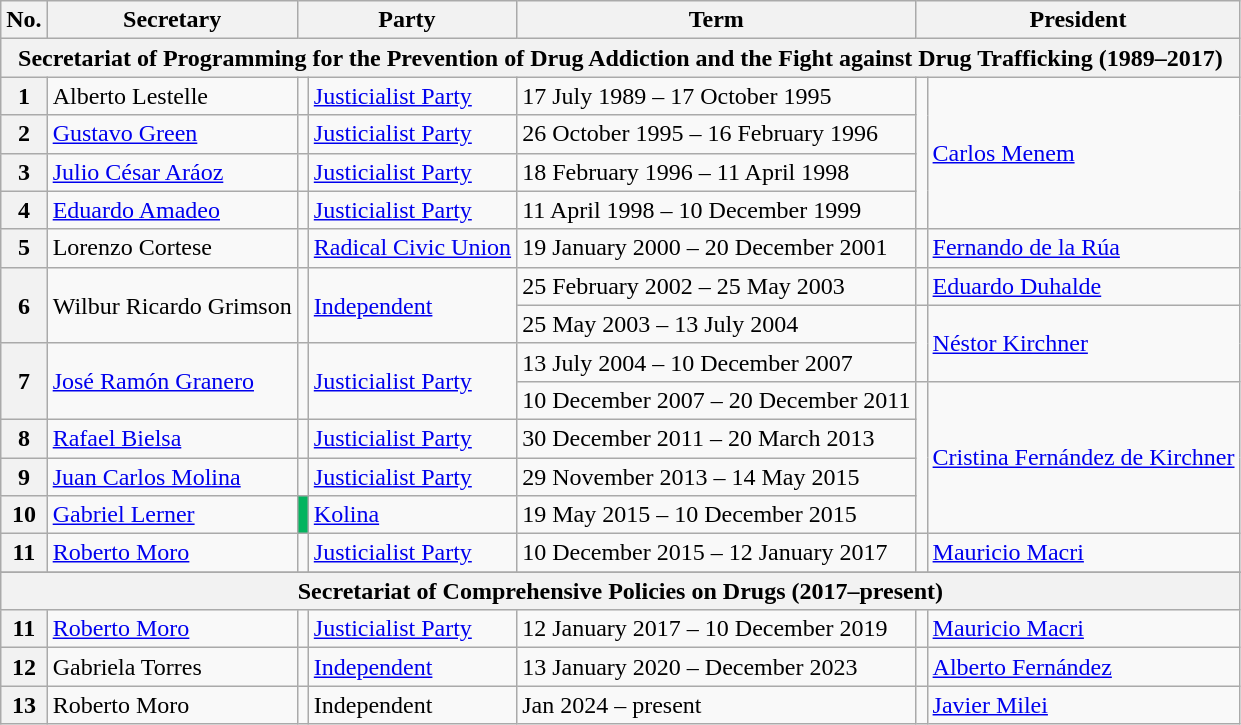<table class="wikitable">
<tr>
<th>No.</th>
<th>Secretary</th>
<th colspan="2">Party</th>
<th>Term</th>
<th colspan="2">President</th>
</tr>
<tr>
<th colspan="7">Secretariat of Programming for the Prevention of Drug Addiction and the Fight against Drug Trafficking (1989–2017)</th>
</tr>
<tr>
<th>1</th>
<td>Alberto Lestelle</td>
<td bgcolor=></td>
<td><a href='#'>Justicialist Party</a></td>
<td>17 July 1989 – 17 October 1995</td>
<td rowspan="4" bgcolor=></td>
<td rowspan="4"><a href='#'>Carlos Menem</a></td>
</tr>
<tr>
<th>2</th>
<td><a href='#'>Gustavo Green</a></td>
<td bgcolor=></td>
<td><a href='#'>Justicialist Party</a></td>
<td>26 October 1995 – 16 February 1996</td>
</tr>
<tr>
<th>3</th>
<td><a href='#'>Julio César Aráoz</a></td>
<td bgcolor=></td>
<td><a href='#'>Justicialist Party</a></td>
<td>18 February 1996 – 11 April 1998</td>
</tr>
<tr>
<th>4</th>
<td><a href='#'>Eduardo Amadeo</a></td>
<td bgcolor=></td>
<td><a href='#'>Justicialist Party</a></td>
<td>11 April 1998 – 10 December 1999</td>
</tr>
<tr>
<th>5</th>
<td>Lorenzo Cortese</td>
<td bgcolor=></td>
<td><a href='#'>Radical Civic Union</a></td>
<td>19 January 2000 – 20 December 2001</td>
<td bgcolor=></td>
<td><a href='#'>Fernando de la Rúa</a></td>
</tr>
<tr>
<th rowspan="2">6</th>
<td rowspan="2">Wilbur Ricardo Grimson</td>
<td rowspan="2" bgcolor=></td>
<td rowspan="2"><a href='#'>Independent</a></td>
<td>25 February 2002 – 25 May 2003</td>
<td bgcolor=></td>
<td><a href='#'>Eduardo Duhalde</a></td>
</tr>
<tr>
<td>25 May 2003 – 13 July 2004</td>
<td rowspan="2" bgcolor=></td>
<td rowspan="2"><a href='#'>Néstor Kirchner</a></td>
</tr>
<tr>
<th rowspan="2">7</th>
<td rowspan="2"><a href='#'>José Ramón Granero</a></td>
<td rowspan="2" bgcolor=></td>
<td rowspan="2"><a href='#'>Justicialist Party</a></td>
<td>13 July 2004 – 10 December 2007</td>
</tr>
<tr>
<td>10 December 2007 – 20 December 2011</td>
<td rowspan="4" bgcolor=></td>
<td rowspan="4"><a href='#'>Cristina Fernández de Kirchner</a></td>
</tr>
<tr>
<th>8</th>
<td><a href='#'>Rafael Bielsa</a></td>
<td bgcolor=></td>
<td><a href='#'>Justicialist Party</a></td>
<td>30 December 2011 – 20 March 2013</td>
</tr>
<tr>
<th>9</th>
<td><a href='#'>Juan Carlos Molina</a></td>
<td bgcolor=></td>
<td><a href='#'>Justicialist Party</a></td>
<td>29 November 2013 – 14 May 2015</td>
</tr>
<tr>
<th>10</th>
<td><a href='#'>Gabriel Lerner</a></td>
<td bgcolor=#04B45F></td>
<td><a href='#'>Kolina</a></td>
<td>19 May 2015 – 10 December 2015</td>
</tr>
<tr>
<th>11</th>
<td><a href='#'>Roberto Moro</a></td>
<td bgcolor=></td>
<td><a href='#'>Justicialist Party</a></td>
<td>10 December 2015 – 12 January 2017</td>
<td bgcolor=></td>
<td><a href='#'>Mauricio Macri</a></td>
</tr>
<tr>
</tr>
<tr>
<th colspan="7">Secretariat of Comprehensive Policies on Drugs (2017–present)</th>
</tr>
<tr>
<th>11</th>
<td><a href='#'>Roberto Moro</a></td>
<td bgcolor=></td>
<td><a href='#'>Justicialist Party</a></td>
<td>12 January 2017 – 10 December 2019</td>
<td bgcolor=></td>
<td><a href='#'>Mauricio Macri</a></td>
</tr>
<tr>
<th>12</th>
<td>Gabriela Torres</td>
<td bgcolor=></td>
<td><a href='#'>Independent</a></td>
<td>13 January 2020 – December 2023</td>
<td bgcolor=></td>
<td><a href='#'>Alberto Fernández</a></td>
</tr>
<tr>
<th>13</th>
<td>Roberto Moro</td>
<td bgcolor=></td>
<td>Independent</td>
<td>Jan 2024 – present</td>
<td bgcolor=></td>
<td><a href='#'>Javier Milei</a></td>
</tr>
</table>
